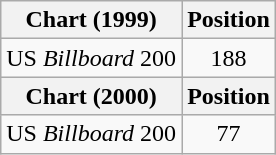<table class="wikitable">
<tr>
<th>Chart (1999)</th>
<th>Position</th>
</tr>
<tr>
<td>US <em>Billboard</em> 200</td>
<td style="text-align:center;">188</td>
</tr>
<tr>
<th>Chart (2000)</th>
<th>Position</th>
</tr>
<tr>
<td>US <em>Billboard</em> 200</td>
<td style="text-align:center;">77</td>
</tr>
</table>
